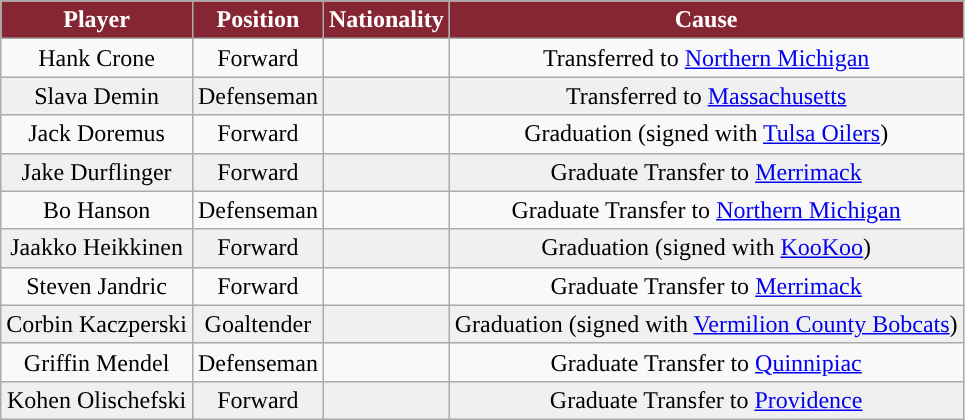<table class="wikitable">
<tr>
<th style="color:white; background:#862633; ">Player</th>
<th style="color:white; background:#862633; ">Position</th>
<th style="color:white; background:#862633; ">Nationality</th>
<th style="color:white; background:#862633; ">Cause</th>
</tr>
<tr align="center" bgcolor="">
<td>Hank Crone</td>
<td>Forward</td>
<td></td>
<td>Transferred to <a href='#'>Northern Michigan</a></td>
</tr>
<tr align="center" bgcolor="f0f0f0">
<td>Slava Demin</td>
<td>Defenseman</td>
<td></td>
<td>Transferred to <a href='#'>Massachusetts</a></td>
</tr>
<tr align="center" bgcolor="">
<td>Jack Doremus</td>
<td>Forward</td>
<td></td>
<td>Graduation (signed with <a href='#'>Tulsa Oilers</a>)</td>
</tr>
<tr align="center" bgcolor="f0f0f0">
<td>Jake Durflinger</td>
<td>Forward</td>
<td></td>
<td>Graduate Transfer to <a href='#'>Merrimack</a></td>
</tr>
<tr align="center" bgcolor="">
<td>Bo Hanson</td>
<td>Defenseman</td>
<td></td>
<td>Graduate Transfer to <a href='#'>Northern Michigan</a></td>
</tr>
<tr align="center" bgcolor="f0f0f0">
<td>Jaakko Heikkinen</td>
<td>Forward</td>
<td></td>
<td>Graduation (signed with <a href='#'>KooKoo</a>)</td>
</tr>
<tr align="center" bgcolor="">
<td>Steven Jandric</td>
<td>Forward</td>
<td></td>
<td>Graduate Transfer to <a href='#'>Merrimack</a></td>
</tr>
<tr align="center" bgcolor="f0f0f0">
<td>Corbin Kaczperski</td>
<td>Goaltender</td>
<td></td>
<td>Graduation (signed with <a href='#'>Vermilion County Bobcats</a>)</td>
</tr>
<tr align="center" bgcolor="">
<td>Griffin Mendel</td>
<td>Defenseman</td>
<td></td>
<td>Graduate Transfer to <a href='#'>Quinnipiac</a></td>
</tr>
<tr align="center" bgcolor="f0f0f0">
<td>Kohen Olischefski</td>
<td>Forward</td>
<td></td>
<td>Graduate Transfer to <a href='#'>Providence</a></td>
</tr>
</table>
